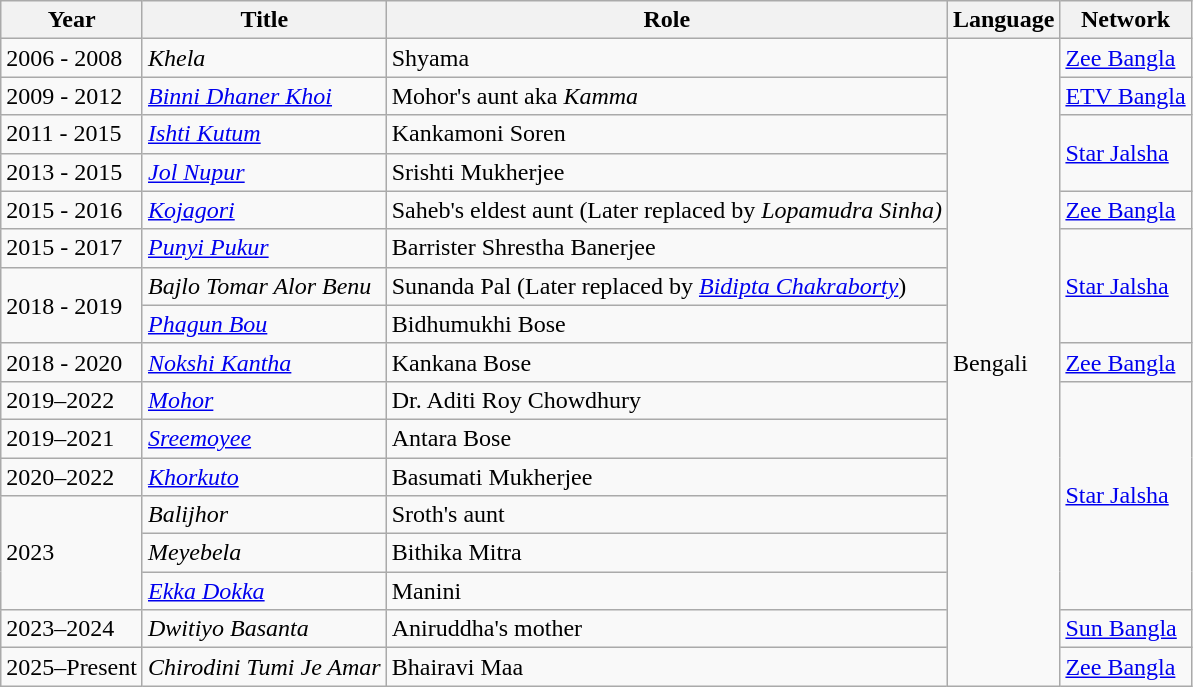<table class="wikitable">
<tr>
<th>Year</th>
<th>Title</th>
<th>Role</th>
<th>Language</th>
<th>Network</th>
</tr>
<tr>
<td>2006 - 2008</td>
<td><em>Khela</em></td>
<td>Shyama</td>
<td rowspan="18">Bengali</td>
<td><a href='#'>Zee Bangla</a></td>
</tr>
<tr>
<td>2009 - 2012</td>
<td><em><a href='#'>Binni Dhaner Khoi</a></em></td>
<td>Mohor's aunt aka <em>Kamma</em></td>
<td><a href='#'>ETV Bangla</a></td>
</tr>
<tr>
<td>2011 - 2015</td>
<td><em><a href='#'>Ishti Kutum</a></em></td>
<td>Kankamoni Soren</td>
<td rowspan="2"><a href='#'>Star Jalsha</a></td>
</tr>
<tr>
<td>2013 - 2015</td>
<td><em><a href='#'>Jol Nupur</a></em></td>
<td>Srishti Mukherjee</td>
</tr>
<tr>
<td>2015 - 2016</td>
<td><em><a href='#'>Kojagori</a></em></td>
<td>Saheb's eldest aunt (Later replaced by <em>Lopamudra Sinha)</em></td>
<td><a href='#'>Zee Bangla</a></td>
</tr>
<tr>
<td>2015 - 2017</td>
<td><em><a href='#'>Punyi Pukur</a></em></td>
<td>Barrister Shrestha Banerjee</td>
<td rowspan="3"><a href='#'>Star Jalsha</a></td>
</tr>
<tr>
<td rowspan="2">2018 - 2019</td>
<td><em>Bajlo Tomar Alor Benu</em></td>
<td>Sunanda Pal (Later replaced by <em><a href='#'>Bidipta Chakraborty</a></em>)</td>
</tr>
<tr>
<td><em><a href='#'>Phagun Bou</a></em></td>
<td>Bidhumukhi Bose</td>
</tr>
<tr>
<td>2018 - 2020</td>
<td><em><a href='#'>Nokshi Kantha</a></em></td>
<td>Kankana Bose</td>
<td><a href='#'>Zee Bangla</a></td>
</tr>
<tr>
<td>2019–2022</td>
<td><a href='#'> <em>Mohor</em></a></td>
<td>Dr. Aditi Roy Chowdhury</td>
<td rowspan="6"><a href='#'>Star Jalsha</a></td>
</tr>
<tr>
<td>2019–2021</td>
<td><em><a href='#'>Sreemoyee</a></em></td>
<td>Antara Bose</td>
</tr>
<tr>
<td>2020–2022</td>
<td><em><a href='#'>Khorkuto</a></em></td>
<td>Basumati Mukherjee</td>
</tr>
<tr>
<td rowspan="3">2023</td>
<td><em>Balijhor</em></td>
<td>Sroth's aunt</td>
</tr>
<tr>
<td><em>Meyebela</em></td>
<td>Bithika Mitra</td>
</tr>
<tr>
<td><em><a href='#'>Ekka Dokka</a></em></td>
<td>Manini</td>
</tr>
<tr>
<td>2023–2024</td>
<td><em>Dwitiyo Basanta</em></td>
<td>Aniruddha's mother</td>
<td><a href='#'>Sun Bangla</a></td>
</tr>
<tr>
<td>2025–Present</td>
<td><em>Chirodini Tumi Je Amar</em></td>
<td>Bhairavi Maa</td>
<td><a href='#'>Zee Bangla</a></td>
</tr>
</table>
